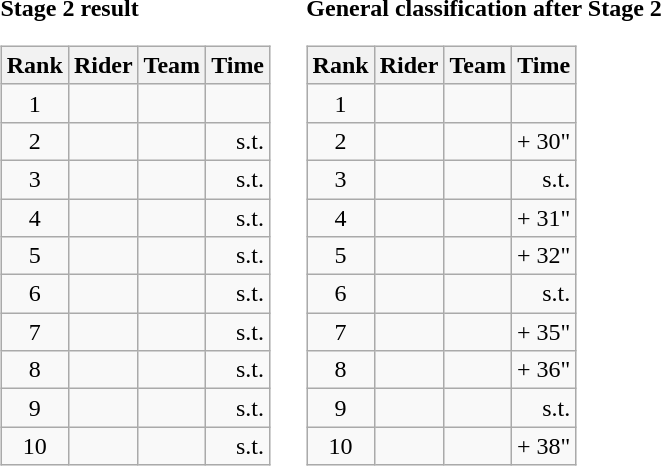<table>
<tr>
<td><strong>Stage 2 result</strong><br><table class="wikitable">
<tr>
<th scope="col">Rank</th>
<th scope="col">Rider</th>
<th scope="col">Team</th>
<th scope="col">Time</th>
</tr>
<tr>
<td style="text-align:center;">1</td>
<td></td>
<td></td>
<td style="text-align:right;"></td>
</tr>
<tr>
<td style="text-align:center;">2</td>
<td></td>
<td></td>
<td style="text-align:right;">s.t.</td>
</tr>
<tr>
<td style="text-align:center;">3</td>
<td></td>
<td></td>
<td style="text-align:right;">s.t.</td>
</tr>
<tr>
<td style="text-align:center;">4</td>
<td></td>
<td></td>
<td style="text-align:right;">s.t.</td>
</tr>
<tr>
<td style="text-align:center;">5</td>
<td></td>
<td></td>
<td style="text-align:right;">s.t.</td>
</tr>
<tr>
<td style="text-align:center;">6</td>
<td></td>
<td></td>
<td style="text-align:right;">s.t.</td>
</tr>
<tr>
<td style="text-align:center;">7</td>
<td></td>
<td></td>
<td style="text-align:right;">s.t.</td>
</tr>
<tr>
<td style="text-align:center;">8</td>
<td></td>
<td></td>
<td style="text-align:right;">s.t.</td>
</tr>
<tr>
<td style="text-align:center;">9</td>
<td></td>
<td></td>
<td style="text-align:right;">s.t.</td>
</tr>
<tr>
<td style="text-align:center;">10</td>
<td></td>
<td></td>
<td style="text-align:right;">s.t.</td>
</tr>
</table>
</td>
<td></td>
<td><strong>General classification after Stage 2</strong><br><table class="wikitable">
<tr>
<th scope="col">Rank</th>
<th scope="col">Rider</th>
<th scope="col">Team</th>
<th scope="col">Time</th>
</tr>
<tr>
<td style="text-align:center;">1</td>
<td></td>
<td></td>
<td style="text-align:right;"></td>
</tr>
<tr>
<td style="text-align:center;">2</td>
<td></td>
<td></td>
<td style="text-align:right;">+ 30"</td>
</tr>
<tr>
<td style="text-align:center;">3</td>
<td></td>
<td></td>
<td style="text-align:right;">s.t.</td>
</tr>
<tr>
<td style="text-align:center;">4</td>
<td></td>
<td></td>
<td style="text-align:right;">+ 31"</td>
</tr>
<tr>
<td style="text-align:center;">5</td>
<td></td>
<td></td>
<td style="text-align:right;">+ 32"</td>
</tr>
<tr>
<td style="text-align:center;">6</td>
<td></td>
<td></td>
<td style="text-align:right;">s.t.</td>
</tr>
<tr>
<td style="text-align:center;">7</td>
<td></td>
<td></td>
<td style="text-align:right;">+ 35"</td>
</tr>
<tr>
<td style="text-align:center;">8</td>
<td></td>
<td></td>
<td style="text-align:right;">+ 36"</td>
</tr>
<tr>
<td style="text-align:center;">9</td>
<td></td>
<td></td>
<td style="text-align:right;">s.t.</td>
</tr>
<tr>
<td style="text-align:center;">10</td>
<td></td>
<td></td>
<td style="text-align:right;">+ 38"</td>
</tr>
</table>
</td>
</tr>
</table>
